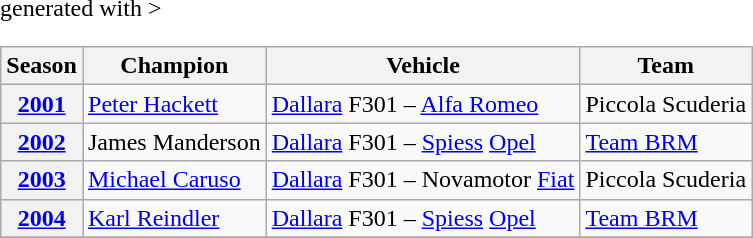<table class="wikitable" <hiddentext>generated with >
<tr style="font-weight:bold">
<th>Season</th>
<th>Champion</th>
<th>Vehicle</th>
<th>Team</th>
</tr>
<tr>
<th><a href='#'>2001</a></th>
<td> <a href='#'>Peter Hackett</a></td>
<td><a href='#'>Dallara</a> F301 – <a href='#'>Alfa Romeo</a></td>
<td>Piccola Scuderia</td>
</tr>
<tr>
<th><a href='#'>2002</a></th>
<td> James Manderson</td>
<td><a href='#'>Dallara</a> F301 – <a href='#'>Spiess</a> <a href='#'>Opel</a></td>
<td><a href='#'>Team BRM</a></td>
</tr>
<tr>
<th><a href='#'>2003</a></th>
<td> <a href='#'>Michael Caruso</a></td>
<td><a href='#'>Dallara</a> F301 – Novamotor <a href='#'>Fiat</a></td>
<td>Piccola Scuderia</td>
</tr>
<tr>
<th><a href='#'>2004</a></th>
<td> <a href='#'>Karl Reindler</a></td>
<td><a href='#'>Dallara</a> F301 – <a href='#'>Spiess</a> <a href='#'>Opel</a></td>
<td><a href='#'>Team BRM</a></td>
</tr>
<tr>
</tr>
</table>
